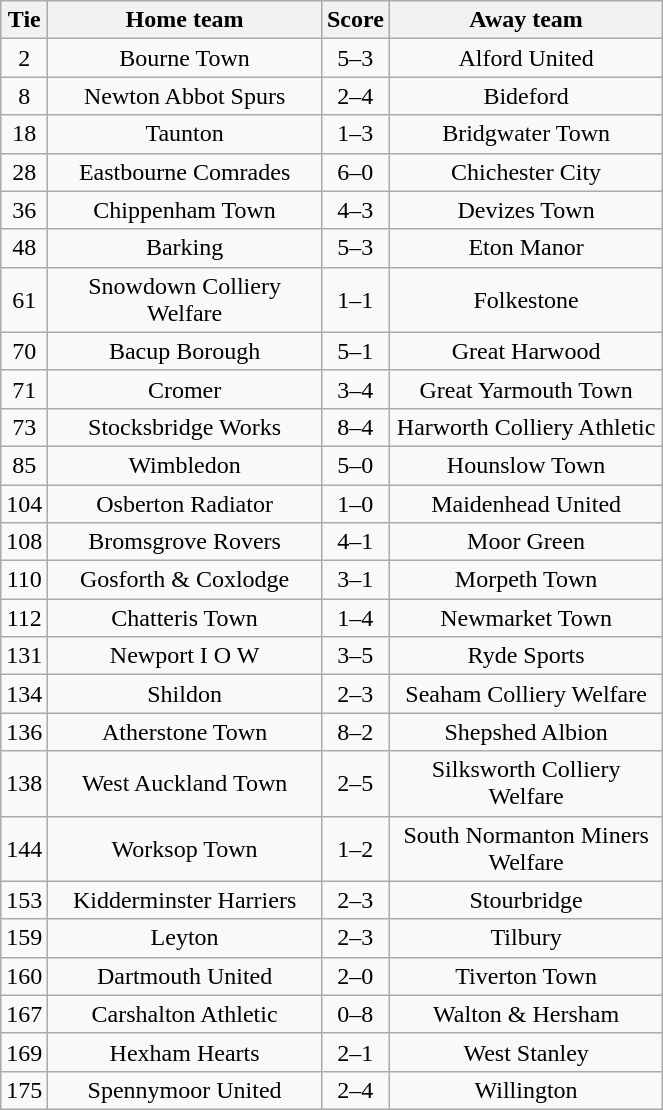<table class="wikitable" style="text-align:center;">
<tr>
<th width=20>Tie</th>
<th width=175>Home team</th>
<th width=20>Score</th>
<th width=175>Away team</th>
</tr>
<tr>
<td>2</td>
<td>Bourne Town</td>
<td>5–3</td>
<td>Alford United</td>
</tr>
<tr>
<td>8</td>
<td>Newton Abbot Spurs</td>
<td>2–4</td>
<td>Bideford</td>
</tr>
<tr>
<td>18</td>
<td>Taunton</td>
<td>1–3</td>
<td>Bridgwater Town</td>
</tr>
<tr>
<td>28</td>
<td>Eastbourne Comrades</td>
<td>6–0</td>
<td>Chichester City</td>
</tr>
<tr>
<td>36</td>
<td>Chippenham Town</td>
<td>4–3</td>
<td>Devizes Town</td>
</tr>
<tr>
<td>48</td>
<td>Barking</td>
<td>5–3</td>
<td>Eton Manor</td>
</tr>
<tr>
<td>61</td>
<td>Snowdown Colliery Welfare</td>
<td>1–1</td>
<td>Folkestone</td>
</tr>
<tr>
<td>70</td>
<td>Bacup Borough</td>
<td>5–1</td>
<td>Great Harwood</td>
</tr>
<tr>
<td>71</td>
<td>Cromer</td>
<td>3–4</td>
<td>Great Yarmouth Town</td>
</tr>
<tr>
<td>73</td>
<td>Stocksbridge Works</td>
<td>8–4</td>
<td>Harworth Colliery Athletic</td>
</tr>
<tr>
<td>85</td>
<td>Wimbledon</td>
<td>5–0</td>
<td>Hounslow Town</td>
</tr>
<tr>
<td>104</td>
<td>Osberton Radiator</td>
<td>1–0</td>
<td>Maidenhead United</td>
</tr>
<tr>
<td>108</td>
<td>Bromsgrove Rovers</td>
<td>4–1</td>
<td>Moor Green</td>
</tr>
<tr>
<td>110</td>
<td>Gosforth & Coxlodge</td>
<td>3–1</td>
<td>Morpeth Town</td>
</tr>
<tr>
<td>112</td>
<td>Chatteris Town</td>
<td>1–4</td>
<td>Newmarket Town</td>
</tr>
<tr>
<td>131</td>
<td>Newport I O W</td>
<td>3–5</td>
<td>Ryde Sports</td>
</tr>
<tr>
<td>134</td>
<td>Shildon</td>
<td>2–3</td>
<td>Seaham Colliery Welfare</td>
</tr>
<tr>
<td>136</td>
<td>Atherstone Town</td>
<td>8–2</td>
<td>Shepshed Albion</td>
</tr>
<tr>
<td>138</td>
<td>West Auckland Town</td>
<td>2–5</td>
<td>Silksworth Colliery Welfare</td>
</tr>
<tr>
<td>144</td>
<td>Worksop Town</td>
<td>1–2</td>
<td>South Normanton Miners Welfare</td>
</tr>
<tr>
<td>153</td>
<td>Kidderminster Harriers</td>
<td>2–3</td>
<td>Stourbridge</td>
</tr>
<tr>
<td>159</td>
<td>Leyton</td>
<td>2–3</td>
<td>Tilbury</td>
</tr>
<tr>
<td>160</td>
<td>Dartmouth United</td>
<td>2–0</td>
<td>Tiverton Town</td>
</tr>
<tr>
<td>167</td>
<td>Carshalton Athletic</td>
<td>0–8</td>
<td>Walton & Hersham</td>
</tr>
<tr>
<td>169</td>
<td>Hexham Hearts</td>
<td>2–1</td>
<td>West Stanley</td>
</tr>
<tr>
<td>175</td>
<td>Spennymoor United</td>
<td>2–4</td>
<td>Willington</td>
</tr>
</table>
